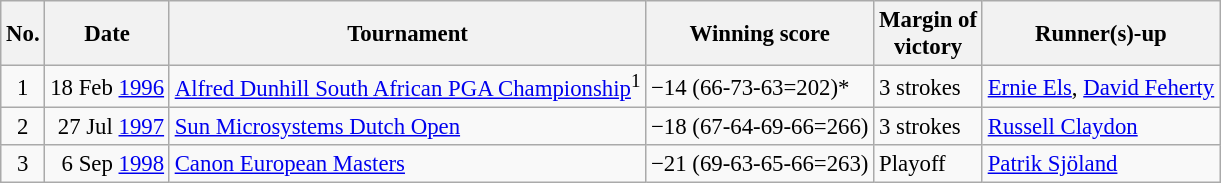<table class="wikitable" style="font-size:95%;">
<tr>
<th>No.</th>
<th>Date</th>
<th>Tournament</th>
<th>Winning score</th>
<th>Margin of<br>victory</th>
<th>Runner(s)-up</th>
</tr>
<tr>
<td align=center>1</td>
<td align=right>18 Feb <a href='#'>1996</a></td>
<td><a href='#'>Alfred Dunhill South African PGA Championship</a><sup>1</sup></td>
<td>−14 (66-73-63=202)*</td>
<td>3 strokes</td>
<td> <a href='#'>Ernie Els</a>,  <a href='#'>David Feherty</a></td>
</tr>
<tr>
<td align=center>2</td>
<td align=right>27 Jul <a href='#'>1997</a></td>
<td><a href='#'>Sun Microsystems Dutch Open</a></td>
<td>−18 (67-64-69-66=266)</td>
<td>3 strokes</td>
<td> <a href='#'>Russell Claydon</a></td>
</tr>
<tr>
<td align=center>3</td>
<td align=right>6 Sep <a href='#'>1998</a></td>
<td><a href='#'>Canon European Masters</a></td>
<td>−21 (69-63-65-66=263)</td>
<td>Playoff</td>
<td> <a href='#'>Patrik Sjöland</a></td>
</tr>
</table>
